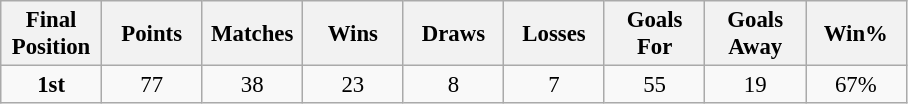<table class="wikitable" style="font-size: 95%; text-align: center;">
<tr>
<th width=60>Final Position</th>
<th width=60>Points</th>
<th width=60>Matches</th>
<th width=60>Wins</th>
<th width=60>Draws</th>
<th width=60>Losses</th>
<th width=60>Goals For</th>
<th width=60>Goals Away</th>
<th width=60>Win%</th>
</tr>
<tr>
<td><strong>1st</strong></td>
<td>77</td>
<td>38</td>
<td>23</td>
<td>8</td>
<td>7</td>
<td>55</td>
<td>19</td>
<td>67%</td>
</tr>
</table>
